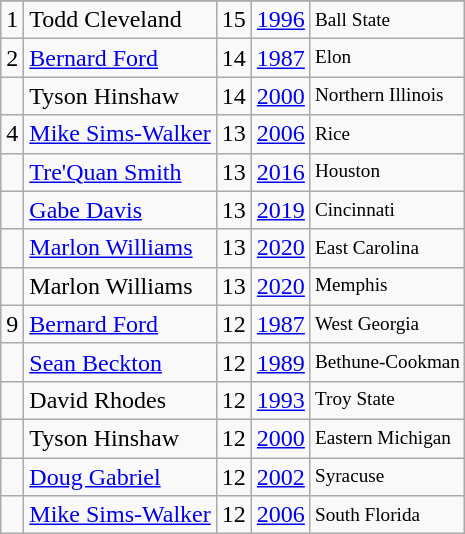<table class="wikitable">
<tr>
</tr>
<tr>
<td>1</td>
<td>Todd Cleveland</td>
<td>15</td>
<td><a href='#'>1996</a></td>
<td style="font-size:80%;">Ball State</td>
</tr>
<tr>
<td>2</td>
<td><a href='#'>Bernard Ford</a></td>
<td>14</td>
<td><a href='#'>1987</a></td>
<td style="font-size:80%;">Elon</td>
</tr>
<tr>
<td></td>
<td>Tyson Hinshaw</td>
<td>14</td>
<td><a href='#'>2000</a></td>
<td style="font-size:80%;">Northern Illinois</td>
</tr>
<tr>
<td>4</td>
<td><a href='#'>Mike Sims-Walker</a></td>
<td>13</td>
<td><a href='#'>2006</a></td>
<td style="font-size:80%;">Rice</td>
</tr>
<tr>
<td></td>
<td><a href='#'>Tre'Quan Smith</a></td>
<td>13</td>
<td><a href='#'>2016</a></td>
<td style="font-size:80%;">Houston</td>
</tr>
<tr>
<td></td>
<td><a href='#'>Gabe Davis</a></td>
<td>13</td>
<td><a href='#'>2019</a></td>
<td style="font-size:80%;">Cincinnati</td>
</tr>
<tr>
<td></td>
<td><a href='#'>Marlon Williams</a></td>
<td>13</td>
<td><a href='#'>2020</a></td>
<td style="font-size:80%;">East Carolina</td>
</tr>
<tr>
<td></td>
<td>Marlon Williams</td>
<td>13</td>
<td><a href='#'>2020</a></td>
<td style="font-size:80%;">Memphis</td>
</tr>
<tr>
<td>9</td>
<td><a href='#'>Bernard Ford</a></td>
<td>12</td>
<td><a href='#'>1987</a></td>
<td style="font-size:80%;">West Georgia</td>
</tr>
<tr>
<td></td>
<td><a href='#'>Sean Beckton</a></td>
<td>12</td>
<td><a href='#'>1989</a></td>
<td style="font-size:80%;">Bethune-Cookman</td>
</tr>
<tr>
<td></td>
<td>David Rhodes</td>
<td>12</td>
<td><a href='#'>1993</a></td>
<td style="font-size:80%;">Troy State</td>
</tr>
<tr>
<td></td>
<td>Tyson Hinshaw</td>
<td>12</td>
<td><a href='#'>2000</a></td>
<td style="font-size:80%;">Eastern Michigan</td>
</tr>
<tr>
<td></td>
<td><a href='#'>Doug Gabriel</a></td>
<td>12</td>
<td><a href='#'>2002</a></td>
<td style="font-size:80%;">Syracuse</td>
</tr>
<tr>
<td></td>
<td><a href='#'>Mike Sims-Walker</a></td>
<td>12</td>
<td><a href='#'>2006</a></td>
<td style="font-size:80%;">South Florida</td>
</tr>
</table>
